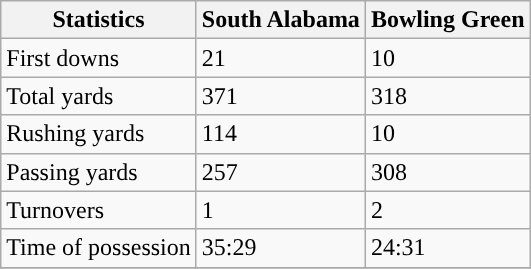<table class="wikitable">
<tr>
<th>Statistics</th>
<th>South Alabama</th>
<th>Bowling Green</th>
</tr>
<tr>
<td>First downs</td>
<td>21</td>
<td>10</td>
</tr>
<tr>
<td>Total yards</td>
<td>371</td>
<td>318</td>
</tr>
<tr>
<td>Rushing yards</td>
<td>114</td>
<td>10</td>
</tr>
<tr>
<td>Passing yards</td>
<td>257</td>
<td>308</td>
</tr>
<tr>
<td>Turnovers</td>
<td>1</td>
<td>2</td>
</tr>
<tr>
<td>Time of possession</td>
<td>35:29</td>
<td>24:31</td>
</tr>
<tr>
</tr>
</table>
